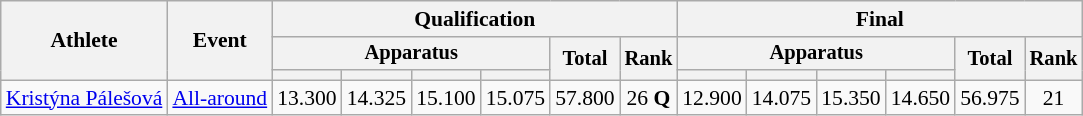<table class="wikitable" style="font-size:90%">
<tr>
<th rowspan="3">Athlete</th>
<th rowspan="3">Event</th>
<th colspan=6>Qualification</th>
<th colspan=6>Final</th>
</tr>
<tr style="font-size:95%">
<th colspan=4>Apparatus</th>
<th rowspan=2>Total</th>
<th rowspan=2>Rank</th>
<th colspan=4>Apparatus</th>
<th rowspan=2>Total</th>
<th rowspan=2>Rank</th>
</tr>
<tr style="font-size:95%">
<th></th>
<th></th>
<th></th>
<th></th>
<th></th>
<th></th>
<th></th>
<th></th>
</tr>
<tr align=center>
<td align=left><a href='#'>Kristýna Pálešová</a></td>
<td align=left><a href='#'>All-around</a></td>
<td>13.300</td>
<td>14.325</td>
<td>15.100</td>
<td>15.075</td>
<td>57.800</td>
<td>26 <strong>Q</strong></td>
<td>12.900</td>
<td>14.075</td>
<td>15.350</td>
<td>14.650</td>
<td>56.975</td>
<td>21</td>
</tr>
</table>
